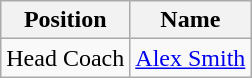<table class="wikitable">
<tr>
<th>Position</th>
<th>Name</th>
</tr>
<tr>
<td>Head Coach</td>
<td> <a href='#'>Alex Smith</a></td>
</tr>
</table>
